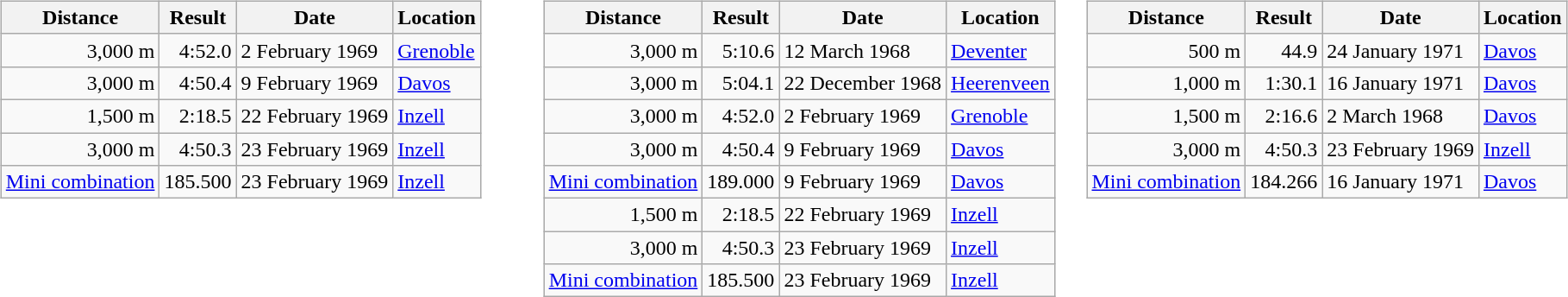<table>
<tr>
<td width="33%" valign="top"><br><table class="wikitable">
<tr>
<th>Distance</th>
<th>Result</th>
<th>Date</th>
<th>Location</th>
</tr>
<tr align="right">
<td>3,000 m</td>
<td>4:52.0</td>
<td align="left">2 February 1969</td>
<td align="left"><a href='#'>Grenoble</a></td>
</tr>
<tr align="right">
<td>3,000 m</td>
<td>4:50.4</td>
<td align="left">9 February 1969</td>
<td align="left"><a href='#'>Davos</a></td>
</tr>
<tr align="right">
<td>1,500 m</td>
<td>2:18.5</td>
<td align="left">22 February 1969</td>
<td align="left"><a href='#'>Inzell</a></td>
</tr>
<tr align="right">
<td>3,000 m</td>
<td>4:50.3</td>
<td align="left">23 February 1969</td>
<td align="left"><a href='#'>Inzell</a></td>
</tr>
<tr align="right">
<td><a href='#'>Mini combination</a></td>
<td>185.500</td>
<td align="left">23 February 1969</td>
<td align="left"><a href='#'>Inzell</a></td>
</tr>
</table>
</td>
<td width="33%" valign="top"><br><table class="wikitable">
<tr>
<th>Distance</th>
<th>Result</th>
<th>Date</th>
<th>Location</th>
</tr>
<tr align="right">
<td>3,000 m</td>
<td>5:10.6</td>
<td align="left">12 March 1968</td>
<td align="left"><a href='#'>Deventer</a></td>
</tr>
<tr align="right">
<td>3,000 m</td>
<td>5:04.1</td>
<td align="left">22 December 1968</td>
<td align="left"><a href='#'>Heerenveen</a></td>
</tr>
<tr align="right">
<td>3,000 m</td>
<td>4:52.0</td>
<td align="left">2 February 1969</td>
<td align="left"><a href='#'>Grenoble</a></td>
</tr>
<tr align="right">
<td>3,000 m</td>
<td>4:50.4</td>
<td align="left">9 February 1969</td>
<td align="left"><a href='#'>Davos</a></td>
</tr>
<tr align="right">
<td><a href='#'>Mini combination</a></td>
<td>189.000</td>
<td align="left">9 February 1969</td>
<td align="left"><a href='#'>Davos</a></td>
</tr>
<tr align="right">
<td>1,500 m</td>
<td>2:18.5</td>
<td align="left">22 February 1969</td>
<td align="left"><a href='#'>Inzell</a></td>
</tr>
<tr align="right">
<td>3,000 m</td>
<td>4:50.3</td>
<td align="left">23 February 1969</td>
<td align="left"><a href='#'>Inzell</a></td>
</tr>
<tr align="right">
<td><a href='#'>Mini combination</a></td>
<td>185.500</td>
<td align="left">23 February 1969</td>
<td align="left"><a href='#'>Inzell</a></td>
</tr>
</table>
</td>
<td width="33%" valign="top"><br><table class="wikitable">
<tr>
<th>Distance</th>
<th>Result</th>
<th>Date</th>
<th>Location</th>
</tr>
<tr align="right">
<td>500 m</td>
<td>44.9</td>
<td align="left">24 January 1971</td>
<td align="left"><a href='#'>Davos</a></td>
</tr>
<tr align="right">
<td>1,000 m</td>
<td>1:30.1</td>
<td align="left">16 January 1971</td>
<td align="left"><a href='#'>Davos</a></td>
</tr>
<tr align="right">
<td>1,500 m</td>
<td>2:16.6</td>
<td align="left">2 March 1968</td>
<td align="left"><a href='#'>Davos</a></td>
</tr>
<tr align="right">
<td>3,000 m</td>
<td>4:50.3</td>
<td align="left">23 February 1969</td>
<td align="left"><a href='#'>Inzell</a></td>
</tr>
<tr align="right">
<td><a href='#'>Mini combination</a></td>
<td>184.266</td>
<td align="left">16 January 1971</td>
<td align="left"><a href='#'>Davos</a></td>
</tr>
</table>
</td>
</tr>
</table>
